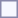<table style="border:1px solid #8888aa; background-color:#f7f8ff; padding:5px; font-size:95%; margin: 0px 12px 12px 0px;">
</table>
